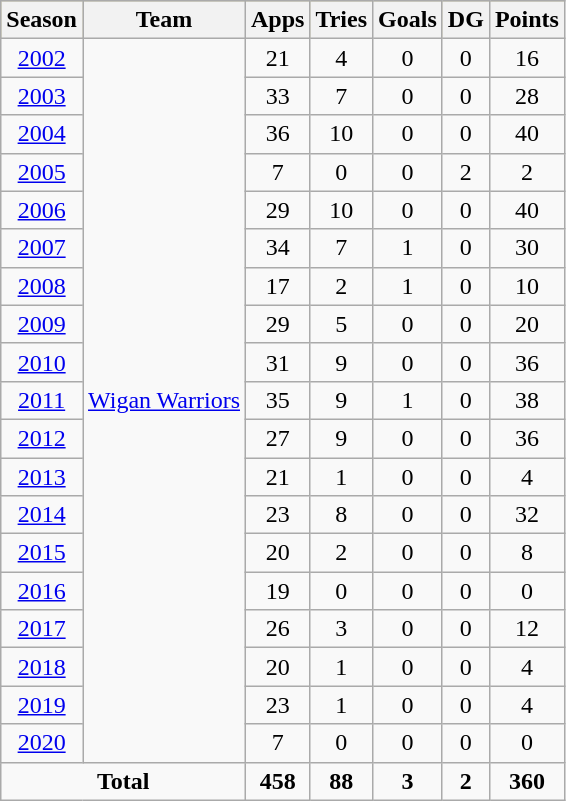<table class="wikitable" style="text-align:center;">
<tr style="background:#bdb76b;">
<th>Season</th>
<th>Team</th>
<th>Apps</th>
<th>Tries</th>
<th>Goals</th>
<th>DG</th>
<th>Points</th>
</tr>
<tr>
<td><a href='#'>2002</a></td>
<td rowspan="19"><a href='#'>Wigan Warriors</a></td>
<td>21</td>
<td>4</td>
<td>0</td>
<td>0</td>
<td>16</td>
</tr>
<tr>
<td><a href='#'>2003</a></td>
<td>33</td>
<td>7</td>
<td>0</td>
<td>0</td>
<td>28</td>
</tr>
<tr>
<td><a href='#'>2004</a></td>
<td>36</td>
<td>10</td>
<td>0</td>
<td>0</td>
<td>40</td>
</tr>
<tr>
<td><a href='#'>2005</a></td>
<td>7</td>
<td>0</td>
<td>0</td>
<td>2</td>
<td>2</td>
</tr>
<tr>
<td><a href='#'>2006</a></td>
<td>29</td>
<td>10</td>
<td>0</td>
<td>0</td>
<td>40</td>
</tr>
<tr>
<td><a href='#'>2007</a></td>
<td>34</td>
<td>7</td>
<td>1</td>
<td>0</td>
<td>30</td>
</tr>
<tr>
<td><a href='#'>2008</a></td>
<td>17</td>
<td>2</td>
<td>1</td>
<td>0</td>
<td>10</td>
</tr>
<tr>
<td><a href='#'>2009</a></td>
<td>29</td>
<td>5</td>
<td>0</td>
<td>0</td>
<td>20</td>
</tr>
<tr>
<td><a href='#'>2010</a></td>
<td>31</td>
<td>9</td>
<td>0</td>
<td>0</td>
<td>36</td>
</tr>
<tr>
<td><a href='#'>2011</a></td>
<td>35</td>
<td>9</td>
<td>1</td>
<td>0</td>
<td>38</td>
</tr>
<tr>
<td><a href='#'>2012</a></td>
<td>27</td>
<td>9</td>
<td>0</td>
<td>0</td>
<td>36</td>
</tr>
<tr>
<td><a href='#'>2013</a></td>
<td>21</td>
<td>1</td>
<td>0</td>
<td>0</td>
<td>4</td>
</tr>
<tr>
<td><a href='#'>2014</a></td>
<td>23</td>
<td>8</td>
<td>0</td>
<td>0</td>
<td>32</td>
</tr>
<tr>
<td><a href='#'>2015</a></td>
<td>20</td>
<td>2</td>
<td>0</td>
<td>0</td>
<td>8</td>
</tr>
<tr>
<td><a href='#'>2016</a></td>
<td>19</td>
<td>0</td>
<td>0</td>
<td>0</td>
<td>0</td>
</tr>
<tr>
<td><a href='#'>2017</a></td>
<td>26</td>
<td>3</td>
<td>0</td>
<td>0</td>
<td>12</td>
</tr>
<tr>
<td><a href='#'>2018</a></td>
<td>20</td>
<td>1</td>
<td>0</td>
<td>0</td>
<td>4</td>
</tr>
<tr>
<td><a href='#'>2019</a></td>
<td>23</td>
<td>1</td>
<td>0</td>
<td>0</td>
<td>4</td>
</tr>
<tr>
<td><a href='#'>2020</a></td>
<td>7</td>
<td>0</td>
<td>0</td>
<td>0</td>
<td>0</td>
</tr>
<tr>
<td colspan="2"><strong>Total</strong></td>
<td><strong>458</strong></td>
<td><strong>88</strong></td>
<td><strong>3</strong></td>
<td><strong>2</strong></td>
<td><strong>360</strong></td>
</tr>
</table>
